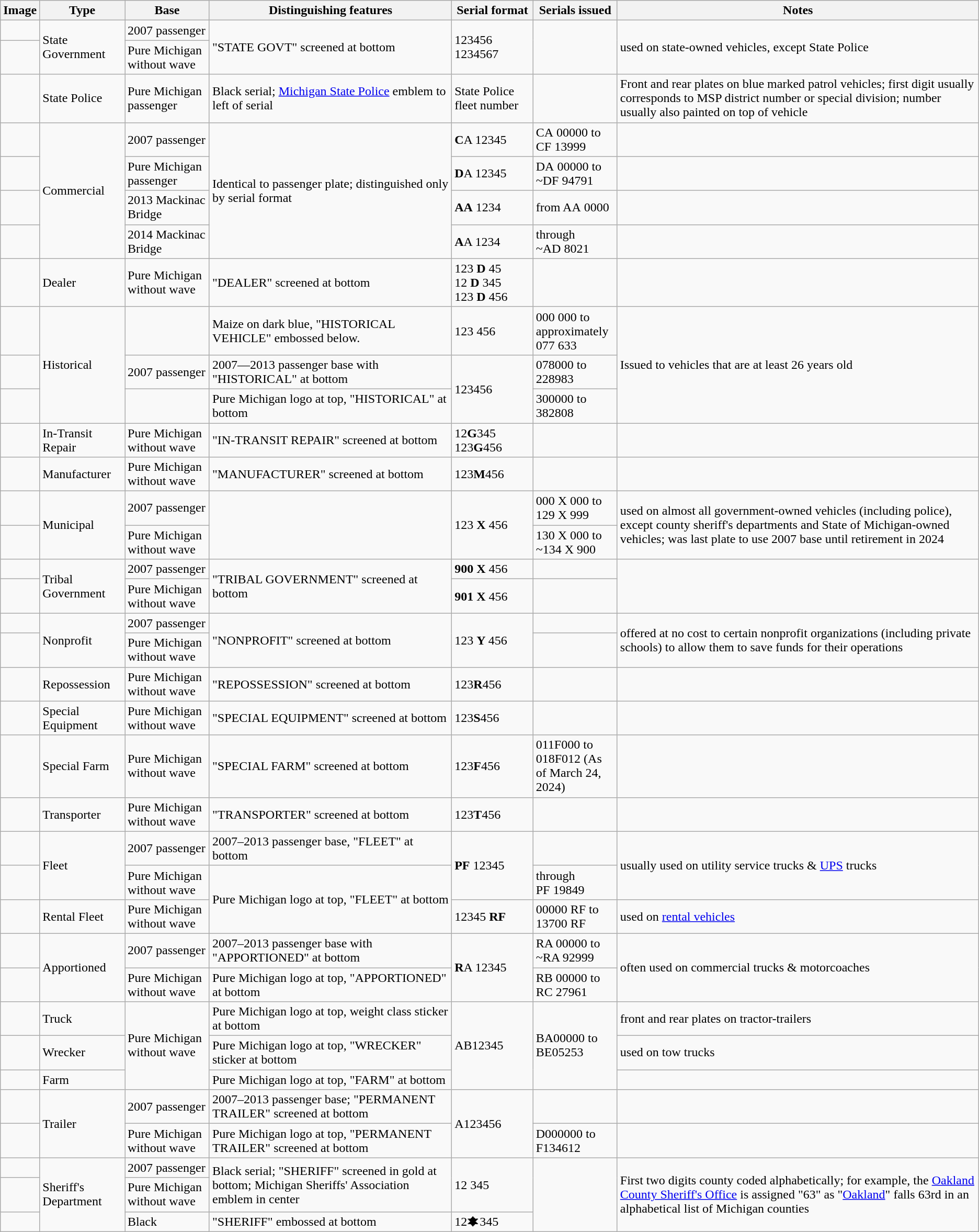<table class="wikitable">
<tr>
<th>Image</th>
<th>Type</th>
<th>Base</th>
<th>Distinguishing features</th>
<th>Serial format</th>
<th style="width:100px;">Serials issued</th>
<th>Notes</th>
</tr>
<tr>
<td></td>
<td rowspan="2">State Government</td>
<td>2007 passenger</td>
<td rowspan="2">"STATE GOVT" screened at bottom</td>
<td rowspan="2">123456<br>1234567</td>
<td rowspan="2"></td>
<td rowspan="2">used on state-owned vehicles, except State Police</td>
</tr>
<tr>
<td></td>
<td>Pure Michigan without wave</td>
</tr>
<tr>
<td></td>
<td>State Police</td>
<td>Pure Michigan passenger</td>
<td>Black serial; <a href='#'>Michigan State Police</a> emblem to left of serial</td>
<td>State Police fleet number</td>
<td></td>
<td>Front and rear plates on blue marked patrol vehicles; first digit usually corresponds to MSP district number or special division; number usually also painted on top of vehicle</td>
</tr>
<tr>
<td></td>
<td rowspan="4">Commercial</td>
<td>2007 passenger</td>
<td rowspan="4">Identical to passenger plate; distinguished only by serial format</td>
<td><strong>C</strong>A 12345</td>
<td>CA<strong> </strong>00000 to CF<strong> </strong>13999</td>
<td></td>
</tr>
<tr>
<td></td>
<td>Pure Michigan passenger</td>
<td><strong>D</strong>A 12345</td>
<td>DA<strong> </strong>00000 to ~DF<strong> </strong>94791 </td>
<td></td>
</tr>
<tr>
<td></td>
<td>2013 Mackinac Bridge</td>
<td><strong>AA</strong> 1234</td>
<td>from AA<strong> </strong>0000</td>
<td></td>
</tr>
<tr>
<td></td>
<td>2014 Mackinac Bridge</td>
<td><strong>A</strong>A 1234</td>
<td>through ~AD<strong> </strong>8021 </td>
<td></td>
</tr>
<tr>
<td></td>
<td>Dealer</td>
<td>Pure Michigan without wave</td>
<td>"DEALER" screened at bottom</td>
<td>123 <strong>D </strong>45<br>12 <strong>D </strong>345
123 <strong>D </strong>456</td>
<td></td>
<td></td>
</tr>
<tr>
<td></td>
<td rowspan="3">Historical</td>
<td></td>
<td>Maize on dark blue, "HISTORICAL VEHICLE" embossed below.</td>
<td>123 456</td>
<td>000 000 to approximately 077 633</td>
<td rowspan="3">Issued to vehicles that are at least 26 years old</td>
</tr>
<tr>
<td></td>
<td>2007 passenger</td>
<td>2007—2013 passenger base with "HISTORICAL" at bottom</td>
<td rowspan="2">123456</td>
<td>078000 to 228983</td>
</tr>
<tr>
<td></td>
<td></td>
<td>Pure Michigan logo at top, "HISTORICAL" at bottom</td>
<td>300000 to 382808 </td>
</tr>
<tr>
<td></td>
<td>In-Transit Repair</td>
<td>Pure Michigan without wave</td>
<td>"IN-TRANSIT REPAIR" screened at bottom</td>
<td>12<strong>G</strong>345<br>123<strong>G</strong>456</td>
<td></td>
<td></td>
</tr>
<tr>
<td></td>
<td>Manufacturer</td>
<td>Pure Michigan without wave</td>
<td>"MANUFACTURER" screened at bottom</td>
<td>123<strong>M</strong>456</td>
<td></td>
<td></td>
</tr>
<tr>
<td></td>
<td rowspan="2">Municipal</td>
<td>2007 passenger</td>
<td rowspan="2"></td>
<td rowspan="2">123 <strong>X </strong>456</td>
<td>000<strong> </strong>X<strong> </strong>000 to 129<strong> </strong>X<strong> </strong>999</td>
<td rowspan="2">used on almost all government-owned vehicles (including police), except county sheriff's departments and State of Michigan-owned vehicles; was last plate to use 2007 base until retirement in 2024</td>
</tr>
<tr>
<td></td>
<td>Pure Michigan without wave</td>
<td>130<strong> </strong>X<strong> </strong>000 to ~134<strong> </strong>X<strong> </strong>900</td>
</tr>
<tr>
<td></td>
<td rowspan="2">Tribal Government</td>
<td>2007 passenger</td>
<td rowspan="2">"TRIBAL GOVERNMENT" screened at bottom</td>
<td><strong>900</strong> <strong>X </strong>456</td>
<td></td>
<td rowspan="2"></td>
</tr>
<tr>
<td></td>
<td>Pure Michigan without wave</td>
<td><strong>901</strong> <strong>X </strong>456</td>
<td></td>
</tr>
<tr>
<td></td>
<td rowspan="2">Nonprofit</td>
<td>2007 passenger</td>
<td rowspan="2">"NONPROFIT" screened at bottom</td>
<td rowspan="2">123 <strong>Y </strong>456</td>
<td></td>
<td rowspan="2">offered at no cost to certain nonprofit organizations (including private schools) to allow them to save funds for their operations</td>
</tr>
<tr>
<td></td>
<td>Pure Michigan without wave</td>
<td></td>
</tr>
<tr>
<td></td>
<td>Repossession</td>
<td>Pure Michigan without wave</td>
<td>"REPOSSESSION" screened at bottom</td>
<td>123<strong>R</strong>456</td>
<td></td>
<td></td>
</tr>
<tr>
<td></td>
<td>Special Equipment</td>
<td>Pure Michigan without wave</td>
<td>"SPECIAL EQUIPMENT" screened at bottom</td>
<td>123<strong>S</strong>456</td>
<td></td>
<td></td>
</tr>
<tr>
<td></td>
<td>Special Farm</td>
<td>Pure Michigan without wave</td>
<td>"SPECIAL FARM" screened at bottom</td>
<td>123<strong>F</strong>456</td>
<td>011F000 to 018F012 (As of March 24, 2024)</td>
<td></td>
</tr>
<tr>
<td></td>
<td>Transporter</td>
<td>Pure Michigan without wave</td>
<td>"TRANSPORTER" screened at bottom</td>
<td>123<strong>T</strong>456</td>
<td></td>
<td></td>
</tr>
<tr>
<td></td>
<td rowspan="2">Fleet</td>
<td>2007 passenger</td>
<td>2007–2013 passenger base, "FLEET" at bottom</td>
<td rowspan="2"><strong>PF</strong> 12345</td>
<td></td>
<td rowspan="2">usually used on utility service trucks & <a href='#'>UPS</a> trucks</td>
</tr>
<tr>
<td></td>
<td>Pure Michigan without wave</td>
<td rowspan="2">Pure Michigan logo at top, "FLEET" at bottom</td>
<td>through PF 19849 </td>
</tr>
<tr>
<td></td>
<td>Rental Fleet</td>
<td>Pure Michigan without wave</td>
<td>12345 <strong>RF</strong></td>
<td>00000 RF to 13700 RF </td>
<td>used on <a href='#'>rental vehicles</a></td>
</tr>
<tr>
<td></td>
<td rowspan="2">Apportioned</td>
<td>2007 passenger</td>
<td>2007–2013 passenger base with "APPORTIONED" at bottom</td>
<td rowspan="2"><strong>R</strong>A 12345</td>
<td>RA 00000 to ~RA 92999</td>
<td rowspan="2">often used on commercial trucks & motorcoaches</td>
</tr>
<tr>
<td></td>
<td>Pure Michigan without wave</td>
<td>Pure Michigan logo at top, "APPORTIONED" at bottom</td>
<td>RB 00000 to RC 27961 </td>
</tr>
<tr>
<td></td>
<td>Truck</td>
<td rowspan="3">Pure Michigan without wave</td>
<td>Pure Michigan logo at top, weight class sticker at bottom</td>
<td rowspan="3">AB12345</td>
<td rowspan="3">BA00000 to BE05253 </td>
<td>front and rear plates on tractor-trailers</td>
</tr>
<tr>
<td></td>
<td>Wrecker</td>
<td>Pure Michigan logo at top, "WRECKER" sticker at bottom</td>
<td>used on tow trucks</td>
</tr>
<tr>
<td></td>
<td>Farm</td>
<td>Pure Michigan logo at top, "FARM" at bottom</td>
<td></td>
</tr>
<tr>
<td></td>
<td rowspan="2">Trailer</td>
<td>2007 passenger</td>
<td>2007–2013 passenger base; "PERMANENT TRAILER" screened at bottom</td>
<td rowspan="2">A123456</td>
<td></td>
<td></td>
</tr>
<tr>
<td></td>
<td>Pure Michigan without wave</td>
<td>Pure Michigan logo at top, "PERMANENT TRAILER" screened at bottom</td>
<td>D000000 to F134612 </td>
</tr>
<tr>
<td></td>
<td rowspan="3">Sheriff's Department</td>
<td>2007 passenger</td>
<td rowspan="2">Black serial; "SHERIFF" screened in gold at bottom; Michigan Sheriffs' Association emblem in center</td>
<td rowspan="2">12 345</td>
<td rowspan="3"></td>
<td rowspan="3">First two digits county coded alphabetically; for example, the <a href='#'>Oakland County Sheriff's Office</a> is assigned "63" as "<a href='#'>Oakland</a>" falls 63rd in an alphabetical list of Michigan counties</td>
</tr>
<tr>
<td></td>
<td>Pure Michigan without wave</td>
</tr>
<tr>
<td></td>
<td>Black</td>
<td>"SHERIFF" embossed at bottom</td>
<td>12🟌345</td>
</tr>
</table>
